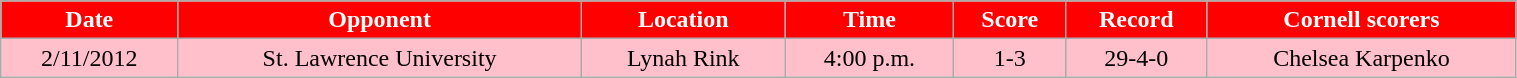<table class="wikitable" style="width:80%;">
<tr style="text-align:center; background:red; color:#fff;">
<td><strong>Date</strong></td>
<td><strong>Opponent</strong></td>
<td><strong>Location</strong></td>
<td><strong>Time</strong></td>
<td><strong>Score</strong></td>
<td><strong>Record</strong></td>
<td><strong>Cornell scorers</strong></td>
</tr>
<tr style="text-align:center; background:pink;">
<td>2/11/2012</td>
<td>St. Lawrence University</td>
<td>Lynah Rink</td>
<td>4:00 p.m.</td>
<td>1-3</td>
<td>29-4-0</td>
<td>Chelsea Karpenko</td>
</tr>
</table>
